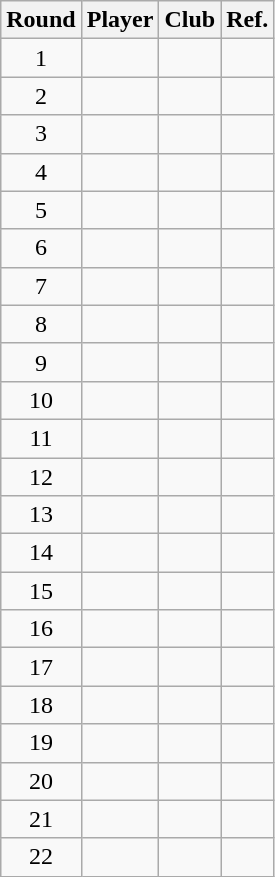<table class="wikitable sortable" style="text-align:center">
<tr>
<th>Round</th>
<th>Player</th>
<th>Club</th>
<th class="unsortable">Ref.</th>
</tr>
<tr>
<td>1</td>
<td></td>
<td></td>
<td></td>
</tr>
<tr>
<td>2</td>
<td></td>
<td></td>
<td></td>
</tr>
<tr>
<td>3</td>
<td><strong></strong></td>
<td><strong></strong></td>
<td></td>
</tr>
<tr>
<td>4</td>
<td></td>
<td></td>
<td></td>
</tr>
<tr>
<td>5</td>
<td></td>
<td></td>
<td></td>
</tr>
<tr>
<td>6</td>
<td></td>
<td></td>
<td></td>
</tr>
<tr>
<td>7</td>
<td></td>
<td></td>
<td></td>
</tr>
<tr>
<td>8</td>
<td></td>
<td></td>
<td></td>
</tr>
<tr>
<td>9</td>
<td></td>
<td></td>
<td></td>
</tr>
<tr>
<td>10</td>
<td></td>
<td></td>
<td></td>
</tr>
<tr>
<td>11</td>
<td></td>
<td></td>
<td></td>
</tr>
<tr>
<td>12</td>
<td></td>
<td></td>
<td></td>
</tr>
<tr>
<td>13</td>
<td></td>
<td></td>
<td></td>
</tr>
<tr>
<td>14</td>
<td></td>
<td></td>
<td></td>
</tr>
<tr>
<td>15</td>
<td></td>
<td></td>
<td></td>
</tr>
<tr>
<td>16</td>
<td></td>
<td></td>
<td></td>
</tr>
<tr>
<td>17</td>
<td></td>
<td></td>
<td></td>
</tr>
<tr>
<td>18</td>
<td></td>
<td></td>
<td></td>
</tr>
<tr>
<td>19</td>
<td></td>
<td></td>
<td></td>
</tr>
<tr>
<td>20</td>
<td></td>
<td></td>
<td></td>
</tr>
<tr>
<td>21</td>
<td></td>
<td></td>
<td></td>
</tr>
<tr>
<td>22</td>
<td></td>
<td></td>
<td></td>
</tr>
</table>
